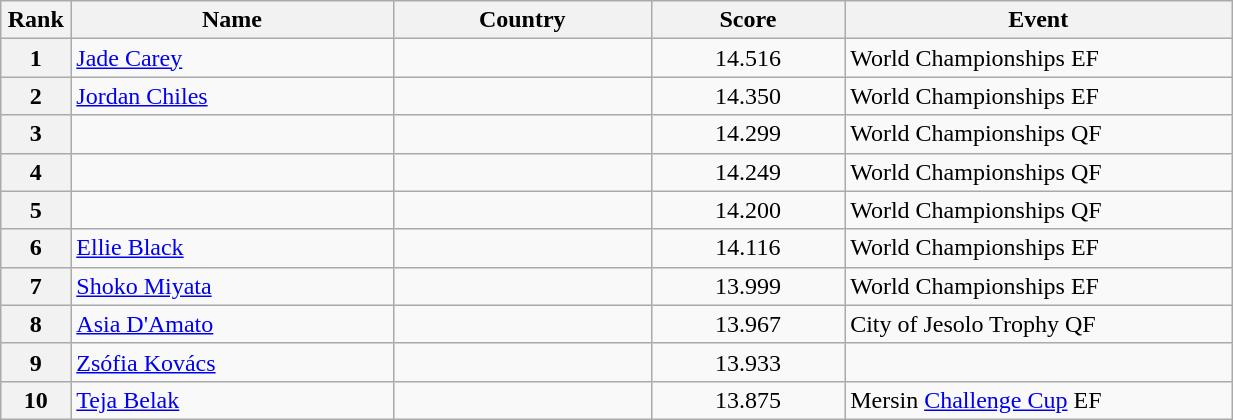<table class="wikitable sortable" style="width:65%;">
<tr>
<th style="text-align:center; width:5%;">Rank</th>
<th style="text-align:center; width:25%;">Name</th>
<th style="text-align:center; width:20%;">Country</th>
<th style="text-align:center; width:15%;">Score</th>
<th style="text-align:center; width:30%;">Event</th>
</tr>
<tr>
<th>1</th>
<td><a href='#'>Jade Carey</a></td>
<td></td>
<td align="center">14.516</td>
<td>World Championships EF</td>
</tr>
<tr>
<th>2</th>
<td><a href='#'>Jordan Chiles</a></td>
<td></td>
<td align="center">14.350</td>
<td>World Championships EF</td>
</tr>
<tr>
<th>3</th>
<td></td>
<td></td>
<td align="center">14.299</td>
<td>World Championships QF</td>
</tr>
<tr>
<th>4</th>
<td></td>
<td></td>
<td align="center">14.249</td>
<td>World Championships QF</td>
</tr>
<tr>
<th>5</th>
<td></td>
<td></td>
<td align="center">14.200</td>
<td>World Championships QF</td>
</tr>
<tr>
<th>6</th>
<td><a href='#'>Ellie Black</a></td>
<td></td>
<td align="center">14.116</td>
<td>World Championships EF</td>
</tr>
<tr>
<th>7</th>
<td><a href='#'>Shoko Miyata</a></td>
<td></td>
<td align="center">13.999</td>
<td>World Championships EF</td>
</tr>
<tr>
<th>8</th>
<td><a href='#'>Asia D'Amato</a></td>
<td></td>
<td align="center">13.967</td>
<td>City of Jesolo Trophy QF</td>
</tr>
<tr>
<th>9</th>
<td><a href='#'>Zsófia Kovács</a></td>
<td></td>
<td align="center">13.933</td>
<td></td>
</tr>
<tr>
<th>10</th>
<td><a href='#'>Teja Belak</a></td>
<td></td>
<td align="center">13.875</td>
<td>Mersin <a href='#'>Challenge Cup</a> EF</td>
</tr>
</table>
